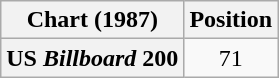<table class="wikitable plainrowheaders">
<tr>
<th scope="col">Chart (1987)</th>
<th scope="col">Position</th>
</tr>
<tr>
<th scope="row">US <em>Billboard</em> 200</th>
<td style="text-align:center;">71</td>
</tr>
</table>
